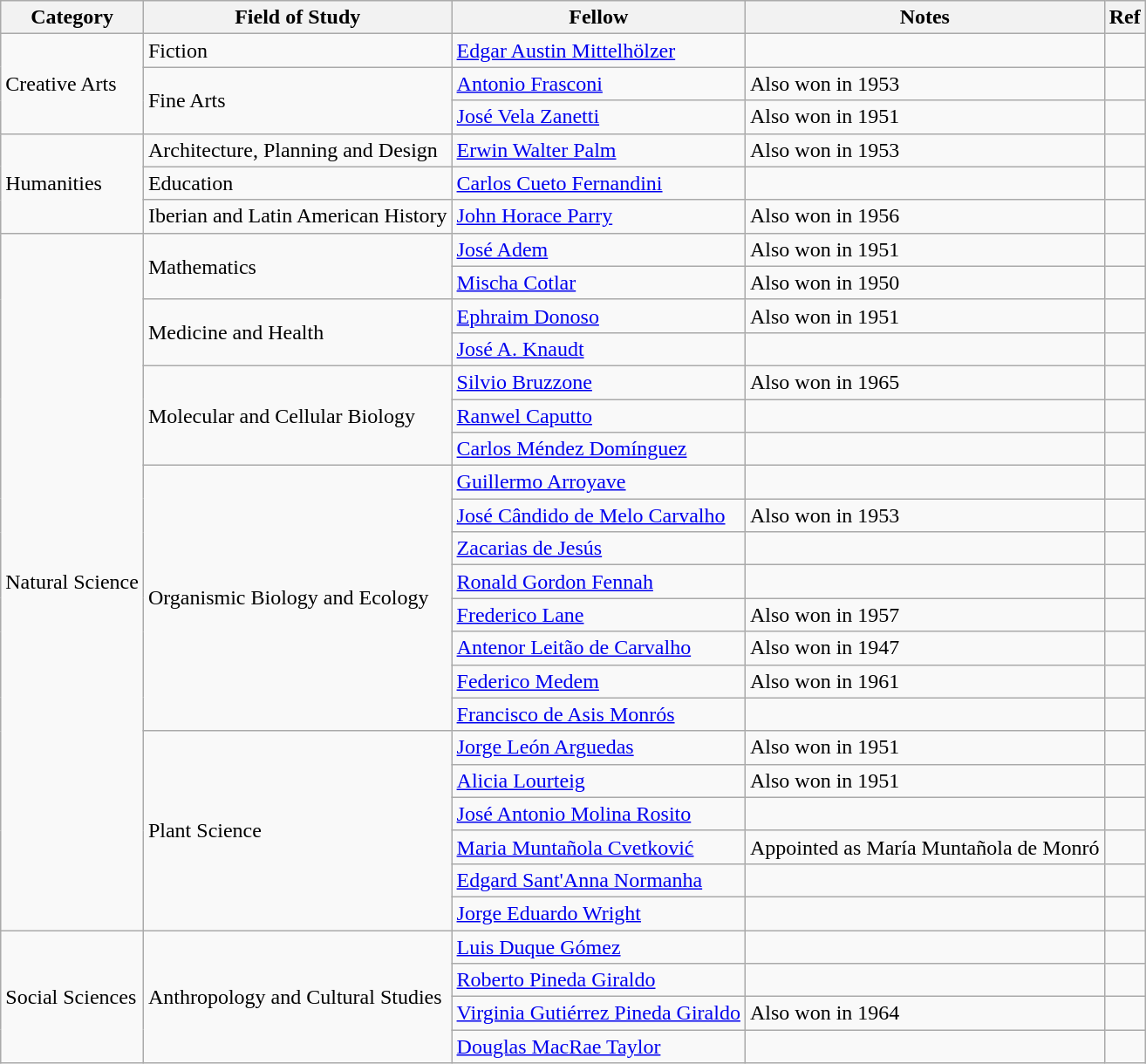<table class="wikitable sortable">
<tr>
<th>Category</th>
<th>Field of Study</th>
<th>Fellow</th>
<th>Notes</th>
<th class="unsortable">Ref</th>
</tr>
<tr>
<td rowspan="3">Creative Arts</td>
<td>Fiction</td>
<td><a href='#'>Edgar Austin Mittelhölzer</a></td>
<td></td>
<td></td>
</tr>
<tr>
<td rowspan="2">Fine Arts</td>
<td><a href='#'>Antonio Frasconi</a></td>
<td>Also won in 1953</td>
<td></td>
</tr>
<tr>
<td><a href='#'>José Vela Zanetti</a></td>
<td>Also won in 1951</td>
<td></td>
</tr>
<tr>
<td rowspan="3">Humanities</td>
<td>Architecture, Planning and Design</td>
<td><a href='#'>Erwin Walter Palm</a></td>
<td>Also won in 1953</td>
<td></td>
</tr>
<tr>
<td>Education</td>
<td><a href='#'>Carlos Cueto Fernandini</a> </td>
<td></td>
<td></td>
</tr>
<tr>
<td>Iberian and Latin American History</td>
<td><a href='#'>John Horace Parry</a></td>
<td>Also won in 1956</td>
<td></td>
</tr>
<tr>
<td rowspan="21">Natural Science</td>
<td rowspan="2">Mathematics</td>
<td><a href='#'>José Adem</a></td>
<td>Also won in 1951</td>
<td></td>
</tr>
<tr>
<td><a href='#'>Mischa Cotlar</a></td>
<td>Also won in 1950</td>
<td></td>
</tr>
<tr>
<td rowspan="2">Medicine and Health</td>
<td><a href='#'>Ephraim Donoso</a></td>
<td>Also won in 1951</td>
<td></td>
</tr>
<tr>
<td><a href='#'>José A. Knaudt</a></td>
<td></td>
<td></td>
</tr>
<tr>
<td rowspan="3">Molecular and Cellular Biology</td>
<td><a href='#'>Silvio Bruzzone</a></td>
<td>Also won in 1965</td>
<td></td>
</tr>
<tr>
<td><a href='#'>Ranwel Caputto</a></td>
<td></td>
<td></td>
</tr>
<tr>
<td><a href='#'>Carlos Méndez Domínguez</a></td>
<td></td>
<td></td>
</tr>
<tr>
<td rowspan="8">Organismic Biology and Ecology</td>
<td><a href='#'>Guillermo Arroyave</a></td>
<td></td>
<td></td>
</tr>
<tr>
<td><a href='#'>José Cândido de Melo Carvalho</a></td>
<td>Also won in 1953</td>
<td></td>
</tr>
<tr>
<td><a href='#'>Zacarias de Jesús</a></td>
<td></td>
<td></td>
</tr>
<tr>
<td><a href='#'>Ronald Gordon Fennah</a></td>
<td></td>
<td></td>
</tr>
<tr>
<td><a href='#'>Frederico Lane</a></td>
<td>Also won in 1957</td>
<td></td>
</tr>
<tr>
<td><a href='#'>Antenor Leitão de Carvalho</a></td>
<td>Also won in 1947</td>
<td></td>
</tr>
<tr>
<td><a href='#'>Federico Medem</a> </td>
<td>Also won in 1961</td>
<td></td>
</tr>
<tr>
<td><a href='#'>Francisco de Asis Monrós</a></td>
<td></td>
<td></td>
</tr>
<tr>
<td rowspan="6">Plant Science</td>
<td><a href='#'>Jorge León Arguedas</a> </td>
<td>Also won in 1951</td>
<td></td>
</tr>
<tr>
<td><a href='#'>Alicia Lourteig</a></td>
<td>Also won in 1951</td>
<td></td>
</tr>
<tr>
<td><a href='#'>José Antonio Molina Rosito</a> </td>
<td></td>
<td></td>
</tr>
<tr>
<td><a href='#'>Maria Muntañola Cvetković</a></td>
<td>Appointed as María Muntañola de Monró</td>
<td></td>
</tr>
<tr>
<td><a href='#'>Edgard Sant'Anna Normanha</a></td>
<td></td>
<td></td>
</tr>
<tr>
<td><a href='#'>Jorge Eduardo Wright</a></td>
<td></td>
<td></td>
</tr>
<tr>
<td rowspan="4">Social Sciences</td>
<td rowspan="4">Anthropology and Cultural Studies</td>
<td><a href='#'>Luis Duque Gómez</a>  </td>
<td></td>
<td></td>
</tr>
<tr>
<td><a href='#'>Roberto Pineda Giraldo</a></td>
<td></td>
<td></td>
</tr>
<tr>
<td><a href='#'>Virginia Gutiérrez Pineda Giraldo</a> </td>
<td>Also won in 1964</td>
<td></td>
</tr>
<tr>
<td><a href='#'>Douglas MacRae Taylor</a></td>
<td></td>
<td></td>
</tr>
</table>
